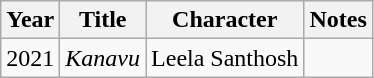<table class="wikitable sortable">
<tr>
<th>Year</th>
<th>Title</th>
<th>Character</th>
<th class="unsortable">Notes</th>
</tr>
<tr>
<td>2021</td>
<td><em>Kanavu</em></td>
<td>Leela Santhosh</td>
<td></td>
</tr>
</table>
